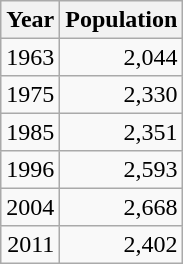<table class="wikitable" style="line-height:1.1em;">
<tr>
<th>Year</th>
<th>Population</th>
</tr>
<tr align="right">
<td>1963</td>
<td>2,044</td>
</tr>
<tr align="right">
<td>1975</td>
<td>2,330</td>
</tr>
<tr align="right">
<td>1985</td>
<td>2,351</td>
</tr>
<tr align="right">
<td>1996</td>
<td>2,593</td>
</tr>
<tr align="right">
<td>2004</td>
<td>2,668</td>
</tr>
<tr align="right">
<td>2011</td>
<td>2,402</td>
</tr>
</table>
